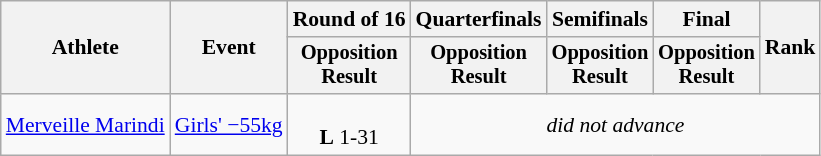<table class="wikitable" style="font-size:90%;">
<tr>
<th rowspan=2>Athlete</th>
<th rowspan=2>Event</th>
<th>Round of 16</th>
<th>Quarterfinals</th>
<th>Semifinals</th>
<th>Final</th>
<th rowspan=2>Rank</th>
</tr>
<tr style="font-size:95%">
<th>Opposition<br>Result</th>
<th>Opposition<br>Result</th>
<th>Opposition<br>Result</th>
<th>Opposition<br>Result</th>
</tr>
<tr align=center>
<td align=left><a href='#'>Merveille Marindi</a></td>
<td align=left><a href='#'>Girls' −55kg</a></td>
<td><br> <strong>L</strong> 1-31</td>
<td colspan=4><em>did not advance</em></td>
</tr>
</table>
